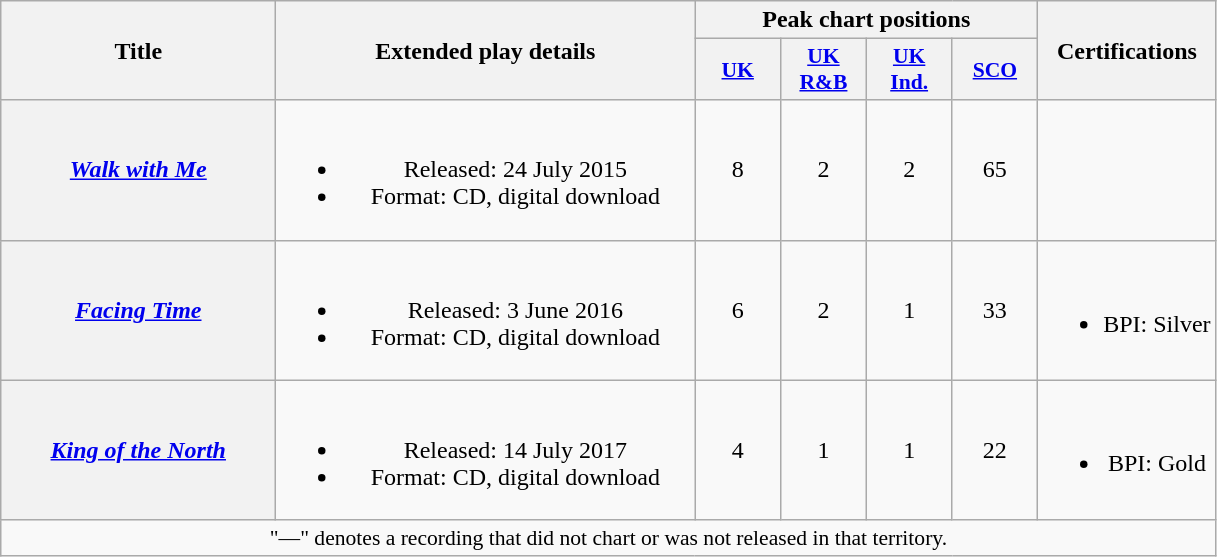<table class="wikitable plainrowheaders" style="text-align:center;" border="1">
<tr>
<th scope="col" rowspan="2" style="width:11em;">Title</th>
<th scope="col" rowspan="2" style="width:17em;">Extended play details</th>
<th scope="col" colspan="4">Peak chart positions</th>
<th scope="col" rowspan="2">Certifications</th>
</tr>
<tr>
<th scope="col" style="width:3.5em;font-size:90%;"><a href='#'>UK</a><br></th>
<th scope="col" style="width:3.5em;font-size:90%;"><a href='#'>UK<br>R&B</a><br></th>
<th scope="col" style="width:3.5em;font-size:90%;"><a href='#'>UK<br>Ind.</a><br></th>
<th scope="col" style="width:3.5em;font-size:90%;"><a href='#'>SCO</a><br></th>
</tr>
<tr>
<th scope="row"><em><a href='#'>Walk with Me</a></em></th>
<td><br><ul><li>Released: 24 July 2015</li><li>Format: CD, digital download</li></ul></td>
<td>8</td>
<td>2</td>
<td>2</td>
<td>65</td>
<td></td>
</tr>
<tr>
<th scope="row"><em><a href='#'>Facing Time</a></em></th>
<td><br><ul><li>Released: 3 June 2016</li><li>Format: CD, digital download</li></ul></td>
<td>6</td>
<td>2</td>
<td>1</td>
<td>33</td>
<td><br><ul><li>BPI: Silver</li></ul></td>
</tr>
<tr>
<th scope="row"><em><a href='#'>King of the North</a></em></th>
<td><br><ul><li>Released: 14 July 2017</li><li>Format: CD, digital download</li></ul></td>
<td>4</td>
<td>1</td>
<td>1</td>
<td>22</td>
<td><br><ul><li>BPI: Gold</li></ul></td>
</tr>
<tr>
<td colspan="7" style="font-size:90%">"—" denotes a recording that did not chart or was not released in that territory.</td>
</tr>
</table>
